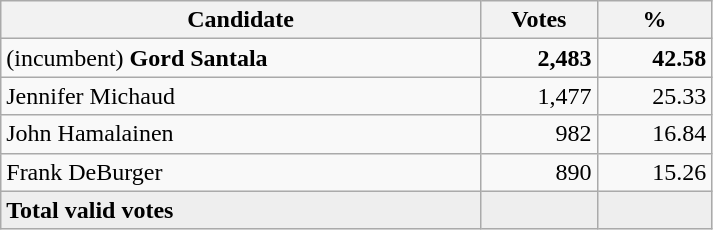<table style="width:475px;" class="wikitable">
<tr>
<th align="center">Candidate</th>
<th align="center">Votes</th>
<th align="center">%</th>
</tr>
<tr>
<td align="left">(incumbent) <strong>Gord Santala</strong></td>
<td align="right"><strong>2,483</strong></td>
<td align="right"><strong>42.58</strong></td>
</tr>
<tr>
<td align="left">Jennifer Michaud</td>
<td align="right">1,477</td>
<td align="right">25.33</td>
</tr>
<tr>
<td align="left">John Hamalainen</td>
<td align="right">982</td>
<td align="right">16.84</td>
</tr>
<tr>
<td align="left">Frank DeBurger</td>
<td align="right">890</td>
<td align="right">15.26</td>
</tr>
<tr bgcolor="#EEEEEE">
<td align="left"><strong>Total valid votes</strong></td>
<td align="right"></td>
<td align="right"></td>
</tr>
</table>
